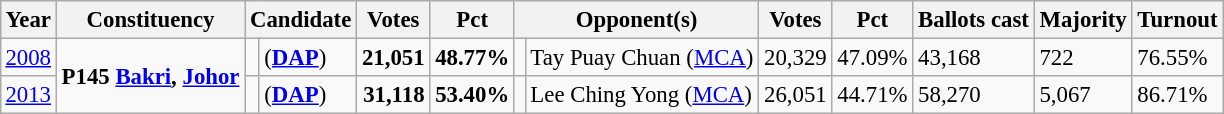<table class="wikitable" style="margin:0.5em ; font-size:95%">
<tr>
<th>Year</th>
<th>Constituency</th>
<th colspan=2>Candidate</th>
<th>Votes</th>
<th>Pct</th>
<th colspan=2>Opponent(s)</th>
<th>Votes</th>
<th>Pct</th>
<th>Ballots cast</th>
<th>Majority</th>
<th>Turnout</th>
</tr>
<tr>
<td><a href='#'>2008</a></td>
<td rowspan=2><strong>P145 <a href='#'>Bakri</a>, <a href='#'>Johor</a></strong></td>
<td></td>
<td> (<a href='#'><strong>DAP</strong></a>)</td>
<td align="right"><strong>21,051</strong></td>
<td><strong>48.77%</strong></td>
<td></td>
<td>Tay Puay Chuan (<a href='#'>MCA</a>)</td>
<td align="right">20,329</td>
<td>47.09%</td>
<td>43,168</td>
<td>722</td>
<td>76.55%</td>
</tr>
<tr>
<td><a href='#'>2013</a></td>
<td></td>
<td> (<a href='#'><strong>DAP</strong></a>)</td>
<td align="right"><strong>31,118</strong></td>
<td><strong>53.40%</strong></td>
<td></td>
<td>Lee Ching Yong (<a href='#'>MCA</a>)</td>
<td align="right">26,051</td>
<td>44.71%</td>
<td>58,270</td>
<td>5,067</td>
<td>86.71%</td>
</tr>
</table>
